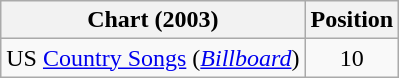<table class="wikitable">
<tr>
<th scope="col">Chart (2003)</th>
<th scope="col">Position</th>
</tr>
<tr>
<td>US <a href='#'>Country Songs</a> (<em><a href='#'>Billboard</a></em>)</td>
<td align="center">10</td>
</tr>
</table>
